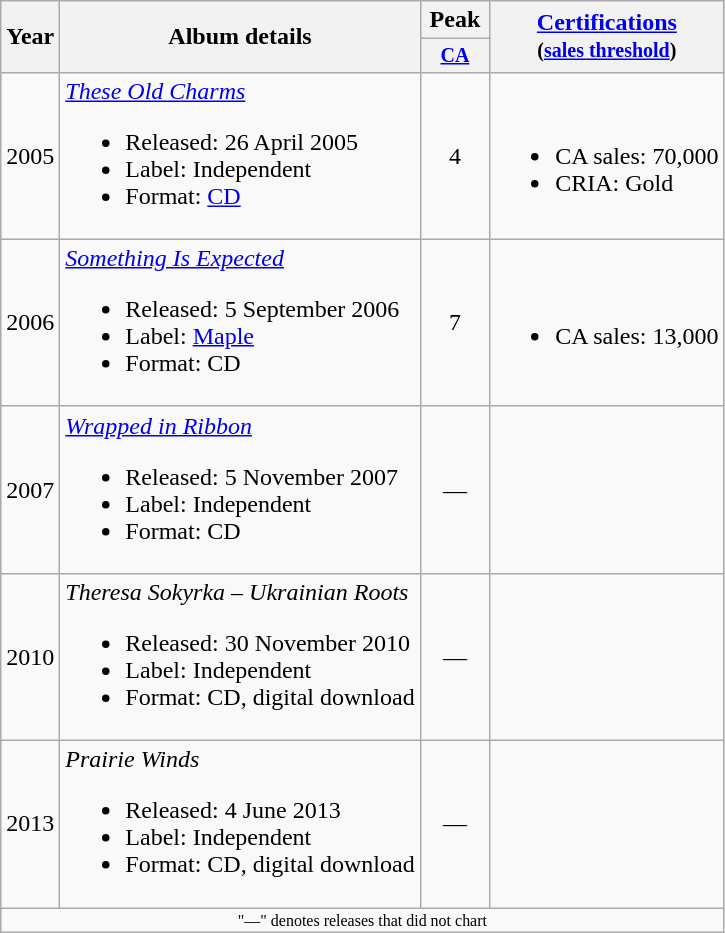<table class="wikitable" style="text-align:center;">
<tr>
<th rowspan="2">Year</th>
<th rowspan="2">Album details</th>
<th colspan="1">Peak</th>
<th rowspan="2"><a href='#'>Certifications</a><br><small>(<a href='#'>sales threshold</a>)</small></th>
</tr>
<tr style="font-size:smaller;">
<th width="40"><a href='#'>CA</a></th>
</tr>
<tr>
<td>2005</td>
<td align="left"><em><a href='#'>These Old Charms</a></em><br><ul><li>Released: 26 April 2005</li><li>Label: Independent</li><li>Format: <a href='#'>CD</a></li></ul></td>
<td>4</td>
<td align="left"><br><ul><li>CA sales: 70,000</li><li>CRIA: Gold</li></ul></td>
</tr>
<tr>
<td>2006</td>
<td align="left"><em><a href='#'>Something Is Expected</a></em><br><ul><li>Released: 5 September 2006</li><li>Label: <a href='#'>Maple</a></li><li>Format: CD</li></ul></td>
<td>7</td>
<td align="left"><br><ul><li>CA sales: 13,000</li></ul></td>
</tr>
<tr>
<td>2007</td>
<td align="left"><em><a href='#'>Wrapped in Ribbon</a></em><br><ul><li>Released: 5 November 2007</li><li>Label: Independent</li><li>Format: CD</li></ul></td>
<td>—</td>
<td align="left"></td>
</tr>
<tr>
<td>2010</td>
<td align="left"><em>Theresa Sokyrka – Ukrainian Roots</em><br><ul><li>Released: 30 November 2010</li><li>Label: Independent</li><li>Format: CD, digital download</li></ul></td>
<td>—</td>
<td align="left"></td>
</tr>
<tr>
<td>2013</td>
<td align="left"><em>Prairie Winds</em><br><ul><li>Released: 4 June 2013</li><li>Label: Independent</li><li>Format: CD, digital download</li></ul></td>
<td>—</td>
<td align="left"></td>
</tr>
<tr>
<td colspan="10" style="font-size:8pt">"—" denotes releases that did not chart</td>
</tr>
</table>
